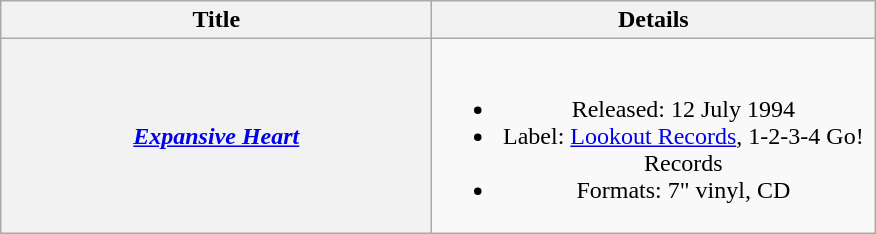<table class="wikitable plainrowheaders" style="text-align:center;">
<tr>
<th scope="col" style="width:17.5em;">Title</th>
<th scope="col" style="width:18em;">Details</th>
</tr>
<tr>
<th scope="row"><em><a href='#'>Expansive Heart</a></em></th>
<td><br><ul><li>Released: 12 July 1994</li><li>Label: <a href='#'>Lookout Records</a>, 1-2-3-4 Go! Records</li><li>Formats: 7" vinyl, CD</li></ul></td>
</tr>
</table>
